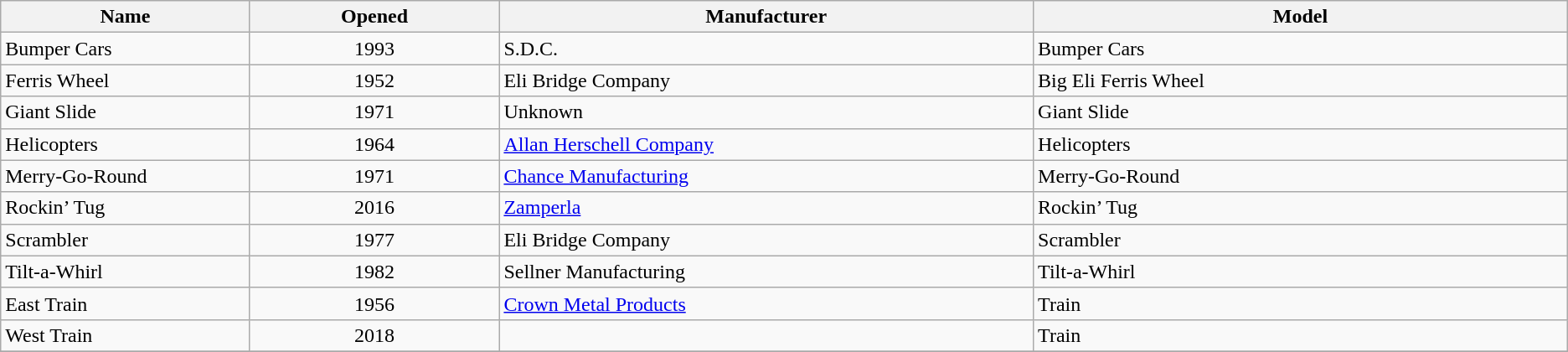<table class="wikitable sortable">
<tr>
<th style="width:7%;">Name</th>
<th style="width:7%;">Opened</th>
<th style="width:15%;">Manufacturer</th>
<th style="width:15%;">Model</th>
</tr>
<tr>
<td>Bumper Cars</td>
<td style="text-align:center">1993</td>
<td>S.D.C.</td>
<td>Bumper Cars</td>
</tr>
<tr>
<td>Ferris Wheel</td>
<td style="text-align:center">1952</td>
<td>Eli Bridge Company</td>
<td>Big Eli Ferris Wheel</td>
</tr>
<tr>
<td>Giant Slide</td>
<td style="text-align:center">1971</td>
<td>Unknown</td>
<td>Giant Slide</td>
</tr>
<tr>
<td>Helicopters</td>
<td style="text-align:center">1964</td>
<td><a href='#'>Allan Herschell Company</a></td>
<td>Helicopters</td>
</tr>
<tr>
<td>Merry-Go-Round</td>
<td style="text-align:center">1971</td>
<td><a href='#'>Chance Manufacturing</a></td>
<td>Merry-Go-Round</td>
</tr>
<tr>
<td>Rockin’ Tug</td>
<td style="text-align:center">2016</td>
<td><a href='#'>Zamperla</a></td>
<td>Rockin’ Tug</td>
</tr>
<tr>
<td>Scrambler</td>
<td style="text-align:center">1977</td>
<td>Eli Bridge Company</td>
<td>Scrambler</td>
</tr>
<tr>
<td>Tilt-a-Whirl</td>
<td style="text-align:center">1982</td>
<td>Sellner Manufacturing</td>
<td>Tilt-a-Whirl</td>
</tr>
<tr>
<td>East Train</td>
<td style="text-align:center">1956</td>
<td><a href='#'>Crown Metal Products</a></td>
<td>Train</td>
</tr>
<tr>
<td>West Train</td>
<td style="text-align:center">2018</td>
<td></td>
<td>Train</td>
</tr>
<tr>
</tr>
</table>
